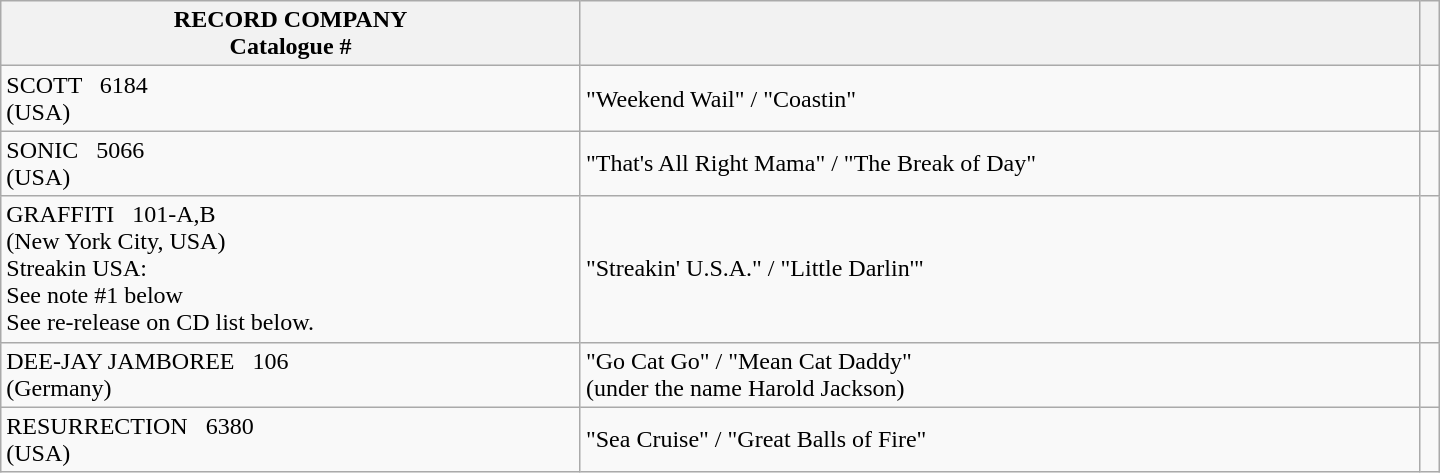<table class="wikitable" style="width:60em">
<tr>
<th>RECORD COMPANY<br>Catalogue #</th>
<th></th>
<th></th>
</tr>
<tr>
<td valign=top>SCOTT   6184<br>(USA)</td>
<td>"Weekend Wail" / "Coastin"</td>
<td valign=top></td>
</tr>
<tr>
<td valign=top>SONIC   5066<br>(USA)</td>
<td>"That's All Right Mama" / "The Break of Day"</td>
<td valign=top></td>
</tr>
<tr>
<td valign=top>GRAFFITI   101-A,B <br>(New York City, USA)<br>Streakin USA:<br>See note #1 below<br>See re-release on CD list below.</td>
<td>"Streakin' U.S.A." / "Little Darlin'"</td>
<td valign=top></td>
</tr>
<tr>
<td valign=top>DEE-JAY JAMBOREE   106<br>(Germany)</td>
<td>"Go Cat Go" / "Mean Cat Daddy"<br>(under the name Harold Jackson)</td>
<td valign=top></td>
</tr>
<tr>
<td valign=top>RESURRECTION   6380<br>(USA)</td>
<td>"Sea Cruise" / "Great Balls of Fire"</td>
<td valign=top></td>
</tr>
</table>
